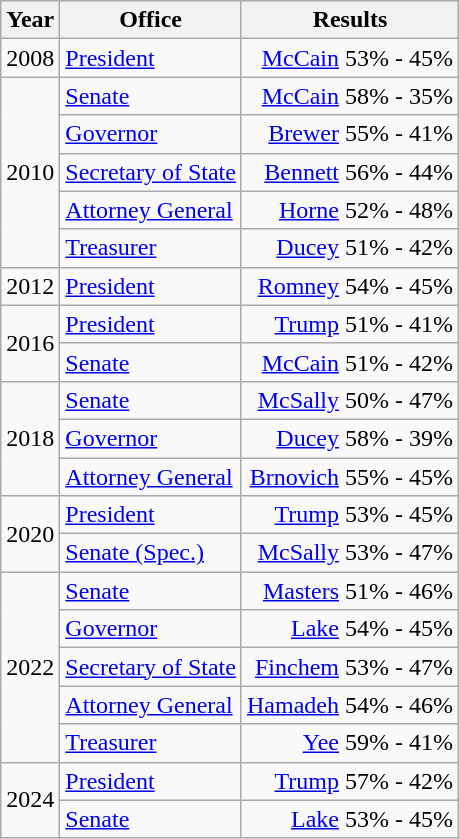<table class=wikitable>
<tr>
<th>Year</th>
<th>Office</th>
<th>Results</th>
</tr>
<tr>
<td>2008</td>
<td><a href='#'>President</a></td>
<td align="right" ><a href='#'>McCain</a> 53% - 45%</td>
</tr>
<tr>
<td rowspan=5>2010</td>
<td><a href='#'>Senate</a></td>
<td align="right" ><a href='#'>McCain</a> 58% - 35%</td>
</tr>
<tr>
<td><a href='#'>Governor</a></td>
<td align="right" ><a href='#'>Brewer</a> 55% - 41%</td>
</tr>
<tr>
<td><a href='#'>Secretary of State</a></td>
<td align="right" ><a href='#'>Bennett</a> 56% - 44%</td>
</tr>
<tr>
<td><a href='#'>Attorney General</a></td>
<td align="right" ><a href='#'>Horne</a> 52% - 48%</td>
</tr>
<tr>
<td><a href='#'>Treasurer</a></td>
<td align="right" ><a href='#'>Ducey</a> 51% - 42%</td>
</tr>
<tr>
<td>2012</td>
<td><a href='#'>President</a></td>
<td align="right" ><a href='#'>Romney</a> 54% - 45%</td>
</tr>
<tr>
<td rowspan=2>2016</td>
<td><a href='#'>President</a></td>
<td align="right" ><a href='#'>Trump</a> 51% - 41%</td>
</tr>
<tr>
<td><a href='#'>Senate</a></td>
<td align="right" ><a href='#'>McCain</a> 51% - 42%</td>
</tr>
<tr>
<td rowspan=3>2018</td>
<td><a href='#'>Senate</a></td>
<td align="right" ><a href='#'>McSally</a> 50% - 47%</td>
</tr>
<tr>
<td><a href='#'>Governor</a></td>
<td align="right" ><a href='#'>Ducey</a> 58% - 39%</td>
</tr>
<tr>
<td><a href='#'>Attorney General</a></td>
<td align="right" ><a href='#'>Brnovich</a> 55% - 45%</td>
</tr>
<tr>
<td rowspan=2>2020</td>
<td><a href='#'>President</a></td>
<td align="right" ><a href='#'>Trump</a> 53% - 45%</td>
</tr>
<tr>
<td><a href='#'>Senate (Spec.)</a></td>
<td align="right" ><a href='#'>McSally</a> 53% - 47%</td>
</tr>
<tr>
<td rowspan=5>2022</td>
<td><a href='#'>Senate</a></td>
<td align="right" ><a href='#'>Masters</a> 51% - 46%</td>
</tr>
<tr>
<td><a href='#'>Governor</a></td>
<td align="right" ><a href='#'>Lake</a> 54% - 45%</td>
</tr>
<tr>
<td><a href='#'>Secretary of State</a></td>
<td align="right" ><a href='#'>Finchem</a> 53% - 47%</td>
</tr>
<tr>
<td><a href='#'>Attorney General</a></td>
<td align="right" ><a href='#'>Hamadeh</a> 54% - 46%</td>
</tr>
<tr>
<td><a href='#'>Treasurer</a></td>
<td align="right" ><a href='#'>Yee</a> 59% - 41%</td>
</tr>
<tr>
<td rowspan=2>2024</td>
<td><a href='#'>President</a></td>
<td align="right" ><a href='#'>Trump</a> 57% - 42%</td>
</tr>
<tr>
<td><a href='#'>Senate</a></td>
<td align="right" ><a href='#'>Lake</a> 53% - 45%</td>
</tr>
</table>
